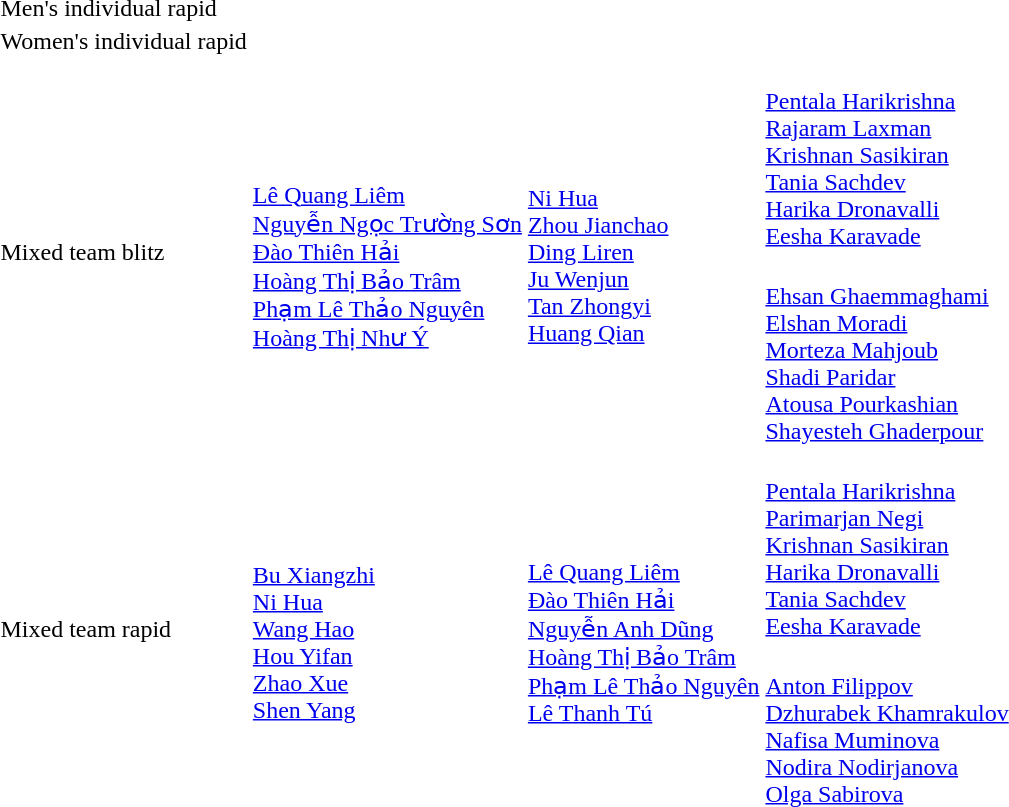<table>
<tr>
<td rowspan=2>Men's individual rapid</td>
<td rowspan=2></td>
<td rowspan=2></td>
<td></td>
</tr>
<tr>
<td></td>
</tr>
<tr>
<td rowspan=2>Women's individual rapid</td>
<td rowspan=2></td>
<td rowspan=2></td>
<td></td>
</tr>
<tr>
<td></td>
</tr>
<tr>
<td rowspan=2>Mixed team blitz</td>
<td rowspan=2><br><a href='#'>Lê Quang Liêm</a><br><a href='#'>Nguyễn Ngọc Trường Sơn</a><br><a href='#'>Đào Thiên Hải</a><br><a href='#'>Hoàng Thị Bảo Trâm</a><br><a href='#'>Phạm Lê Thảo Nguyên</a><br><a href='#'>Hoàng Thị Như Ý</a></td>
<td rowspan=2><br><a href='#'>Ni Hua</a><br><a href='#'>Zhou Jianchao</a><br><a href='#'>Ding Liren</a><br><a href='#'>Ju Wenjun</a><br><a href='#'>Tan Zhongyi</a><br><a href='#'>Huang Qian</a></td>
<td><br><a href='#'>Pentala Harikrishna</a><br><a href='#'>Rajaram Laxman</a><br><a href='#'>Krishnan Sasikiran</a><br><a href='#'>Tania Sachdev</a><br><a href='#'>Harika Dronavalli</a><br><a href='#'>Eesha Karavade</a></td>
</tr>
<tr>
<td><br><a href='#'>Ehsan Ghaemmaghami</a><br><a href='#'>Elshan Moradi</a><br><a href='#'>Morteza Mahjoub</a><br><a href='#'>Shadi Paridar</a><br><a href='#'>Atousa Pourkashian</a><br><a href='#'>Shayesteh Ghaderpour</a></td>
</tr>
<tr>
<td rowspan=2>Mixed team rapid</td>
<td rowspan=2><br><a href='#'>Bu Xiangzhi</a><br><a href='#'>Ni Hua</a><br><a href='#'>Wang Hao</a><br><a href='#'>Hou Yifan</a><br><a href='#'>Zhao Xue</a><br><a href='#'>Shen Yang</a></td>
<td rowspan=2><br><a href='#'>Lê Quang Liêm</a><br><a href='#'>Đào Thiên Hải</a><br><a href='#'>Nguyễn Anh Dũng</a><br><a href='#'>Hoàng Thị Bảo Trâm</a><br><a href='#'>Phạm Lê Thảo Nguyên</a><br><a href='#'>Lê Thanh Tú</a></td>
<td><br><a href='#'>Pentala Harikrishna</a><br><a href='#'>Parimarjan Negi</a><br><a href='#'>Krishnan Sasikiran</a><br><a href='#'>Harika Dronavalli</a><br><a href='#'>Tania Sachdev</a><br><a href='#'>Eesha Karavade</a></td>
</tr>
<tr>
<td><br><a href='#'>Anton Filippov</a><br><a href='#'>Dzhurabek Khamrakulov</a><br><a href='#'>Nafisa Muminova</a><br><a href='#'>Nodira Nodirjanova</a><br><a href='#'>Olga Sabirova</a></td>
</tr>
</table>
